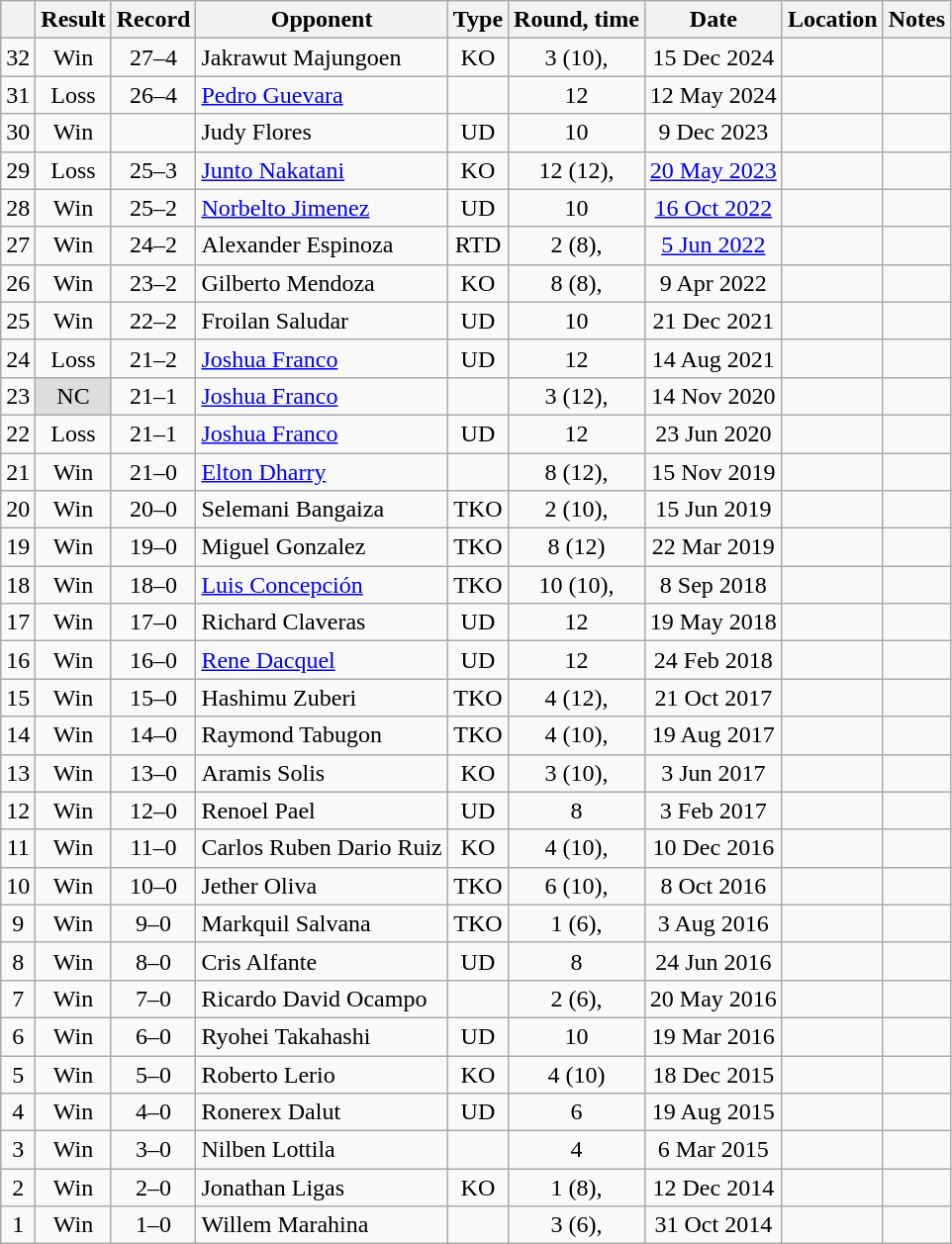<table class="wikitable" style="text-align:center">
<tr>
<th></th>
<th>Result</th>
<th>Record</th>
<th>Opponent</th>
<th>Type</th>
<th>Round, time</th>
<th>Date</th>
<th>Location</th>
<th>Notes</th>
</tr>
<tr>
<td>32</td>
<td>Win</td>
<td>27–4 </td>
<td align="left">Jakrawut Majungoen</td>
<td>KO</td>
<td>3 (10), </td>
<td>15 Dec 2024</td>
<td style="text-align:left;"><br></td>
<td></td>
</tr>
<tr>
<td>31</td>
<td>Loss</td>
<td>26–4 </td>
<td align="left"><a href='#'>Pedro Guevara</a></td>
<td></td>
<td>12</td>
<td>12 May 2024</td>
<td align="left"></td>
<td align="left"></td>
</tr>
<tr>
<td>30</td>
<td>Win</td>
<td></td>
<td style="text-align:left;">Judy Flores</td>
<td>UD</td>
<td>10</td>
<td>9 Dec 2023</td>
<td style="text-align:left;"></td>
<td style="text-align:left;"></td>
</tr>
<tr>
<td>29</td>
<td>Loss</td>
<td>25–3 </td>
<td style="text-align:left;"><a href='#'>Junto Nakatani</a></td>
<td>KO</td>
<td>12 (12), </td>
<td><a href='#'>20 May 2023</a></td>
<td style="text-align:left;"></td>
<td align=left></td>
</tr>
<tr>
<td>28</td>
<td>Win</td>
<td>25–2 </td>
<td align=left><a href='#'>Norbelto Jimenez</a></td>
<td>UD</td>
<td>10</td>
<td><a href='#'>16 Oct 2022</a></td>
<td align=left></td>
<td align=left></td>
</tr>
<tr>
<td>27</td>
<td>Win</td>
<td>24–2 </td>
<td align=left>Alexander Espinoza</td>
<td>RTD</td>
<td>2 (8), </td>
<td><a href='#'>5 Jun 2022</a></td>
<td align=left></td>
<td></td>
</tr>
<tr>
<td>26</td>
<td>Win</td>
<td>23–2 </td>
<td align=left>Gilberto Mendoza</td>
<td>KO</td>
<td>8 (8), </td>
<td>9 Apr 2022</td>
<td align=left></td>
<td></td>
</tr>
<tr>
<td>25</td>
<td>Win</td>
<td>22–2 </td>
<td align=left>Froilan Saludar</td>
<td>UD</td>
<td>10</td>
<td>21 Dec 2021</td>
<td align=left></td>
<td align=left></td>
</tr>
<tr>
<td>24</td>
<td>Loss</td>
<td>21–2 </td>
<td align=left><a href='#'>Joshua Franco</a></td>
<td>UD</td>
<td>12</td>
<td>14 Aug 2021</td>
<td align=left></td>
<td align=left></td>
</tr>
<tr>
<td>23</td>
<td style="background:#DDD">NC</td>
<td>21–1 </td>
<td align=left><a href='#'>Joshua Franco</a></td>
<td></td>
<td>3 (12), </td>
<td>14 Nov 2020</td>
<td align=left></td>
<td align=left></td>
</tr>
<tr>
<td>22</td>
<td>Loss</td>
<td>21–1</td>
<td align=left><a href='#'>Joshua Franco</a></td>
<td>UD</td>
<td>12</td>
<td>23 Jun 2020</td>
<td align=left></td>
<td align=left></td>
</tr>
<tr>
<td>21</td>
<td>Win</td>
<td>21–0</td>
<td align=left><a href='#'>Elton Dharry</a></td>
<td></td>
<td>8 (12), </td>
<td>15 Nov 2019</td>
<td align=left></td>
<td align=left></td>
</tr>
<tr>
<td>20</td>
<td>Win</td>
<td>20–0</td>
<td style="text-align:left;">Selemani Bangaiza</td>
<td>TKO</td>
<td>2 (10), </td>
<td>15 Jun 2019</td>
<td style="text-align:left;"></td>
<td></td>
</tr>
<tr>
<td>19</td>
<td>Win</td>
<td>19–0</td>
<td style="text-align:left;">Miguel Gonzalez</td>
<td>TKO</td>
<td>8 (12)</td>
<td>22 Mar 2019</td>
<td style="text-align:left;"></td>
<td></td>
</tr>
<tr>
<td>18</td>
<td>Win</td>
<td>18–0</td>
<td style="text-align:left;"><a href='#'>Luis Concepción</a></td>
<td>TKO</td>
<td>10 (10), </td>
<td>8 Sep 2018</td>
<td style="text-align:left;"></td>
<td style="text-align:left;"></td>
</tr>
<tr>
<td>17</td>
<td>Win</td>
<td>17–0</td>
<td style="text-align:left;">Richard Claveras</td>
<td>UD</td>
<td>12</td>
<td>19 May 2018</td>
<td style="text-align:left;"></td>
<td style="text-align:left;"></td>
</tr>
<tr>
<td>16</td>
<td>Win</td>
<td>16–0</td>
<td style="text-align:left;"><a href='#'>Rene Dacquel</a></td>
<td>UD</td>
<td>12</td>
<td>24 Feb 2018</td>
<td style="text-align:left;"></td>
<td style="text-align:left;"></td>
</tr>
<tr>
<td>15</td>
<td>Win</td>
<td>15–0</td>
<td style="text-align:left;">Hashimu Zuberi</td>
<td>TKO</td>
<td>4 (12), </td>
<td>21 Oct 2017</td>
<td style="text-align:left;"></td>
<td style="text-align:left;"></td>
</tr>
<tr>
<td>14</td>
<td>Win</td>
<td>14–0</td>
<td style="text-align:left;">Raymond Tabugon</td>
<td>TKO</td>
<td>4 (10), </td>
<td>19 Aug 2017</td>
<td style="text-align:left;"></td>
<td style="text-align:left;"></td>
</tr>
<tr>
<td>13</td>
<td>Win</td>
<td>13–0</td>
<td style="text-align:left;">Aramis Solis</td>
<td>KO</td>
<td>3 (10), </td>
<td>3 Jun 2017</td>
<td style="text-align:left;"></td>
<td style="text-align:left;"></td>
</tr>
<tr>
<td>12</td>
<td>Win</td>
<td>12–0</td>
<td style="text-align:left;">Renoel Pael</td>
<td>UD</td>
<td>8</td>
<td>3 Feb 2017</td>
<td style="text-align:left;"></td>
<td></td>
</tr>
<tr>
<td>11</td>
<td>Win</td>
<td>11–0</td>
<td style="text-align:left;">Carlos Ruben Dario Ruiz</td>
<td>KO</td>
<td>4 (10), </td>
<td>10 Dec 2016</td>
<td style="text-align:left;"></td>
<td style="text-align:left;"></td>
</tr>
<tr>
<td>10</td>
<td>Win</td>
<td>10–0</td>
<td style="text-align:left;">Jether Oliva</td>
<td>TKO</td>
<td>6 (10), </td>
<td>8 Oct 2016</td>
<td style="text-align:left;"><br></td>
<td style="text-align:left;"></td>
</tr>
<tr>
<td>9</td>
<td>Win</td>
<td>9–0</td>
<td style="text-align:left;">Markquil Salvana</td>
<td>TKO</td>
<td>1 (6), </td>
<td>3 Aug 2016</td>
<td style="text-align:left;"></td>
<td></td>
</tr>
<tr>
<td>8</td>
<td>Win</td>
<td>8–0</td>
<td style="text-align:left;">Cris Alfante</td>
<td>UD</td>
<td>8</td>
<td>24 Jun 2016</td>
<td style="text-align:left;"></td>
<td></td>
</tr>
<tr>
<td>7</td>
<td>Win</td>
<td>7–0</td>
<td style="text-align:left;">Ricardo David Ocampo</td>
<td></td>
<td>2 (6), </td>
<td>20 May 2016</td>
<td style="text-align:left;"><br></td>
<td></td>
</tr>
<tr>
<td>6</td>
<td>Win</td>
<td>6–0</td>
<td style="text-align:left;">Ryohei Takahashi</td>
<td>UD</td>
<td>10</td>
<td>19 Mar 2016</td>
<td style="text-align:left;"></td>
<td style="text-align:left;"></td>
</tr>
<tr>
<td>5</td>
<td>Win</td>
<td>5–0</td>
<td style="text-align:left;">Roberto Lerio</td>
<td>KO</td>
<td>4 (10)</td>
<td>18 Dec 2015</td>
<td style="text-align:left;"></td>
<td style="text-align:left;"></td>
</tr>
<tr>
<td>4</td>
<td>Win</td>
<td>4–0</td>
<td style="text-align:left;">Ronerex Dalut</td>
<td>UD</td>
<td>6</td>
<td>19 Aug 2015</td>
<td style="text-align:left;"></td>
<td></td>
</tr>
<tr>
<td>3</td>
<td>Win</td>
<td>3–0</td>
<td style="text-align:left;">Nilben Lottila</td>
<td></td>
<td>4</td>
<td>6 Mar 2015</td>
<td style="text-align:left;"></td>
<td></td>
</tr>
<tr>
<td>2</td>
<td>Win</td>
<td>2–0</td>
<td style="text-align:left;">Jonathan Ligas</td>
<td>KO</td>
<td>1 (8), </td>
<td>12 Dec 2014</td>
<td style="text-align:left;"></td>
<td style="text-align:left;"></td>
</tr>
<tr>
<td>1</td>
<td>Win</td>
<td>1–0</td>
<td style="text-align:left;">Willem Marahina</td>
<td></td>
<td>3 (6), </td>
<td>31 Oct 2014</td>
<td style="text-align:left;"></td>
<td></td>
</tr>
</table>
